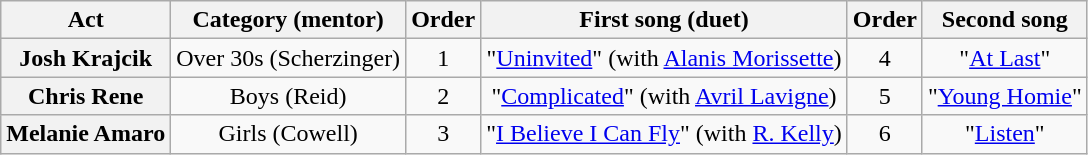<table class="wikitable plainrowheaders" style="text-align:center;">
<tr>
<th scope="col">Act</th>
<th scope="col">Category (mentor)</th>
<th scope="col">Order</th>
<th scope="col">First song (duet)</th>
<th scope="col">Order</th>
<th scope="col">Second song</th>
</tr>
<tr>
<th scope="row">Josh Krajcik</th>
<td>Over 30s (Scherzinger)</td>
<td>1</td>
<td>"<a href='#'>Uninvited</a>" (with <a href='#'>Alanis Morissette</a>)</td>
<td>4</td>
<td>"<a href='#'>At Last</a>"</td>
</tr>
<tr>
<th scope="row">Chris Rene</th>
<td>Boys (Reid)</td>
<td>2</td>
<td>"<a href='#'>Complicated</a>" (with <a href='#'>Avril Lavigne</a>)</td>
<td>5</td>
<td>"<a href='#'>Young Homie</a>"</td>
</tr>
<tr>
<th scope="row">Melanie Amaro</th>
<td>Girls (Cowell)</td>
<td>3</td>
<td>"<a href='#'>I Believe I Can Fly</a>" (with <a href='#'>R. Kelly</a>)</td>
<td>6</td>
<td>"<a href='#'>Listen</a>"</td>
</tr>
</table>
